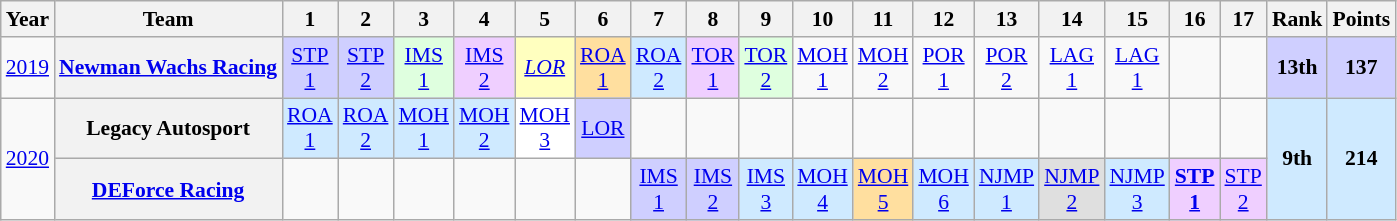<table class="wikitable" style="text-align:center; font-size:90%">
<tr>
<th>Year</th>
<th>Team</th>
<th>1</th>
<th>2</th>
<th>3</th>
<th>4</th>
<th>5</th>
<th>6</th>
<th>7</th>
<th>8</th>
<th>9</th>
<th>10</th>
<th>11</th>
<th>12</th>
<th>13</th>
<th>14</th>
<th>15</th>
<th>16</th>
<th>17</th>
<th>Rank</th>
<th>Points</th>
</tr>
<tr>
<td><a href='#'>2019</a></td>
<th><a href='#'>Newman Wachs Racing</a></th>
<td style="background:#CFCFFF;"><a href='#'>STP<br>1</a><br></td>
<td style="background:#CFCFFF;"><a href='#'>STP<br>2</a><br></td>
<td style="background:#DFFFDF;"><a href='#'>IMS<br>1</a><br></td>
<td style="background:#EFCFFF;"><a href='#'>IMS<br>2</a><br></td>
<td style="background:#FFFFBF;"><em><a href='#'>LOR</a></em><br></td>
<td style="background:#FFDF9F;"><a href='#'>ROA<br>1</a><br></td>
<td style="background:#CFEAFF;"><a href='#'>ROA<br>2</a><br></td>
<td style="background:#EFCFFF;"><a href='#'>TOR<br>1</a><br></td>
<td style="background:#DFFFDF;"><a href='#'>TOR<br>2</a><br></td>
<td style="background:#;"><a href='#'>MOH<br>1</a></td>
<td style="background:#;"><a href='#'>MOH<br>2</a></td>
<td style="background:#;"><a href='#'>POR<br>1</a></td>
<td style="background:#;"><a href='#'>POR<br>2</a></td>
<td style="background:#;"><a href='#'>LAG<br>1</a></td>
<td style="background:#;"><a href='#'>LAG<br>1</a></td>
<td></td>
<td></td>
<th style="background:#CFCFFF;">13th</th>
<th style="background:#CFCFFF;">137</th>
</tr>
<tr>
<td rowspan="2"><a href='#'>2020</a></td>
<th>Legacy Autosport</th>
<td style="background:#CFEAFF;"><a href='#'>ROA<br>1</a><br></td>
<td style="background:#CFEAFF;"><a href='#'>ROA<br>2</a><br></td>
<td style="background:#CFEAFF;"><a href='#'>MOH<br>1</a><br></td>
<td style="background:#CFEAFF;"><a href='#'>MOH<br>2</a><br></td>
<td style="background:#FFFFFF;"><a href='#'>MOH<br>3</a><br></td>
<td style="background:#CFCFFF;"><a href='#'>LOR</a><br></td>
<td></td>
<td></td>
<td></td>
<td></td>
<td></td>
<td></td>
<td></td>
<td></td>
<td></td>
<td></td>
<td></td>
<th rowspan="2" style="background:#CFEAFF;">9th</th>
<th rowspan="2" style="background:#CFEAFF;">214</th>
</tr>
<tr>
<th><a href='#'>DEForce Racing</a></th>
<td></td>
<td></td>
<td></td>
<td></td>
<td></td>
<td></td>
<td style="background:#CFCFFF;"><a href='#'>IMS<br>1</a><br></td>
<td style="background:#CFCFFF;"><a href='#'>IMS<br>2</a><br></td>
<td style="background:#CFEAFF;"><a href='#'>IMS<br>3</a><br></td>
<td style="background:#CFEAFF;"><a href='#'>MOH<br>4</a><br></td>
<td style="background:#FFDF9F;"><a href='#'>MOH<br>5</a><br></td>
<td style="background:#CFEAFF;"><a href='#'>MOH<br>6</a><br></td>
<td style="background:#CFEAFF;"><a href='#'>NJMP<br>1</a><br></td>
<td style="background:#DFDFDF;"><a href='#'>NJMP<br>2</a><br></td>
<td style="background:#CFEAFF;"><a href='#'>NJMP<br>3</a><br></td>
<td style="background:#EFCFFF;"><strong><a href='#'>STP<br>1</a></strong><br></td>
<td style="background:#EFCFFF;"><a href='#'>STP<br>2</a><br></td>
</tr>
</table>
